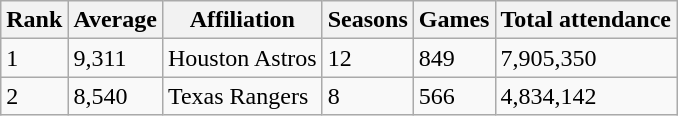<table class="wikitable sortable">
<tr>
<th>Rank</th>
<th>Average</th>
<th>Affiliation</th>
<th>Seasons</th>
<th>Games</th>
<th>Total attendance</th>
</tr>
<tr>
<td>1</td>
<td>9,311</td>
<td>Houston Astros</td>
<td>12</td>
<td>849</td>
<td>7,905,350</td>
</tr>
<tr>
<td>2</td>
<td>8,540</td>
<td>Texas Rangers</td>
<td>8</td>
<td>566</td>
<td>4,834,142</td>
</tr>
</table>
